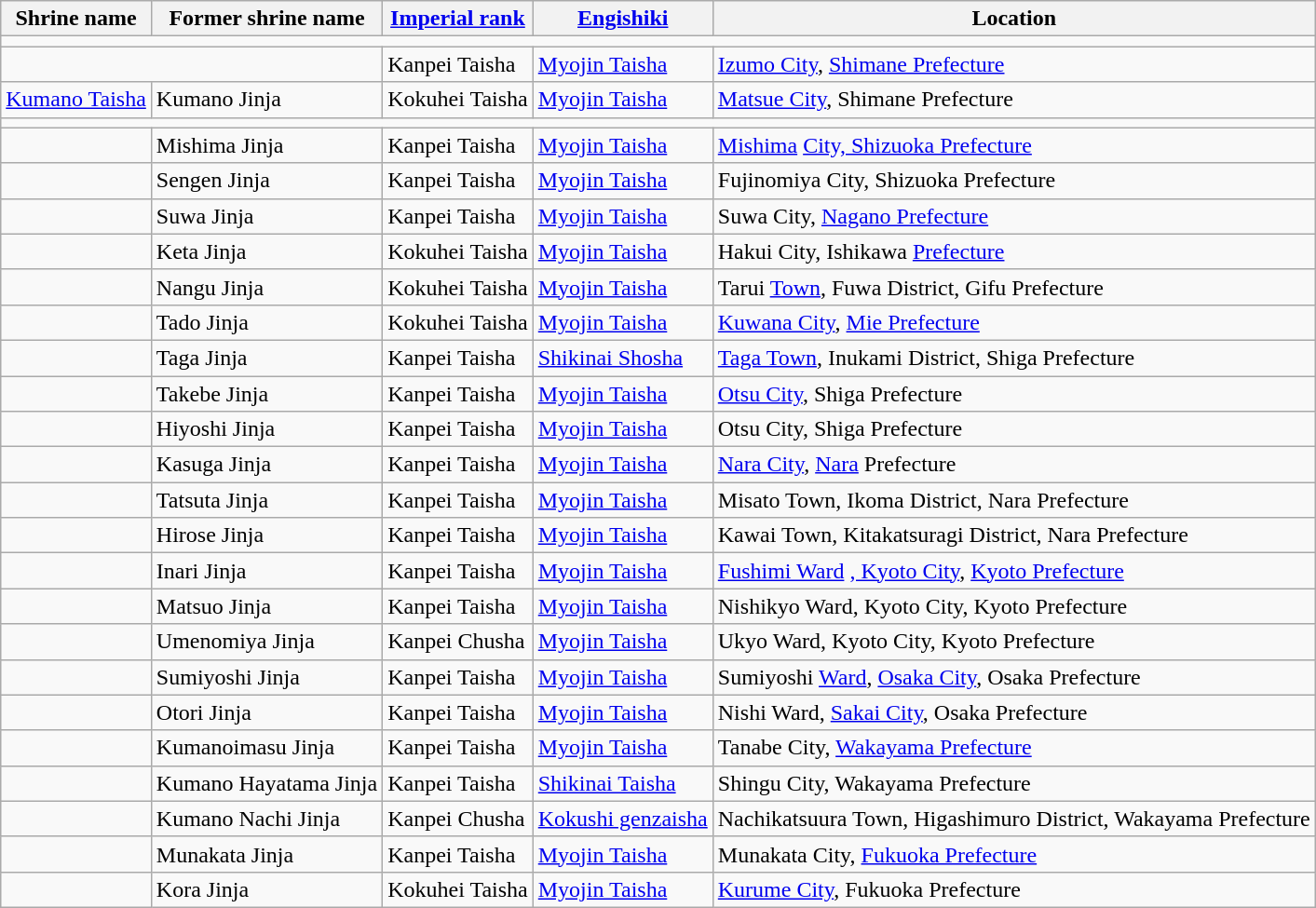<table class="wikitable">
<tr>
<th>Shrine name</th>
<th>Former shrine name</th>
<th><a href='#'>Imperial rank</a></th>
<th><a href='#'>Engishiki</a></th>
<th>Location</th>
</tr>
<tr>
<td colspan="5"></td>
</tr>
<tr>
<td colspan="2"></td>
<td>Kanpei Taisha</td>
<td><a href='#'>Myojin Taisha</a></td>
<td><a href='#'>Izumo City</a>, <a href='#'>Shimane Prefecture</a></td>
</tr>
<tr>
<td><a href='#'>Kumano Taisha</a></td>
<td>Kumano Jinja</td>
<td>Kokuhei Taisha</td>
<td><a href='#'>Myojin Taisha</a></td>
<td><a href='#'>Matsue City</a>, Shimane Prefecture</td>
</tr>
<tr>
<td colspan="5"></td>
</tr>
<tr>
<td></td>
<td>Mishima Jinja</td>
<td>Kanpei Taisha</td>
<td><a href='#'>Myojin Taisha</a></td>
<td><a href='#'>Mishima</a> <a href='#'>City, Shizuoka Prefecture</a></td>
</tr>
<tr>
<td></td>
<td>Sengen Jinja</td>
<td>Kanpei Taisha</td>
<td><a href='#'>Myojin Taisha</a></td>
<td>Fujinomiya City, Shizuoka Prefecture</td>
</tr>
<tr>
<td></td>
<td>Suwa Jinja</td>
<td>Kanpei Taisha</td>
<td><a href='#'>Myojin Taisha</a></td>
<td>Suwa City, <a href='#'>Nagano Prefecture</a></td>
</tr>
<tr>
<td></td>
<td>Keta Jinja</td>
<td>Kokuhei Taisha</td>
<td><a href='#'>Myojin Taisha</a></td>
<td>Hakui City, Ishikawa <a href='#'>Prefecture</a></td>
</tr>
<tr>
<td></td>
<td>Nangu Jinja</td>
<td>Kokuhei Taisha</td>
<td><a href='#'>Myojin Taisha</a></td>
<td>Tarui <a href='#'>Town</a>, Fuwa District, Gifu Prefecture</td>
</tr>
<tr>
<td></td>
<td>Tado Jinja</td>
<td>Kokuhei Taisha</td>
<td><a href='#'>Myojin Taisha</a></td>
<td><a href='#'>Kuwana City</a>, <a href='#'>Mie Prefecture</a></td>
</tr>
<tr>
<td></td>
<td>Taga Jinja</td>
<td>Kanpei Taisha</td>
<td><a href='#'>Shikinai Shosha</a></td>
<td><a href='#'>Taga Town</a>, Inukami District, Shiga Prefecture</td>
</tr>
<tr>
<td></td>
<td>Takebe Jinja</td>
<td>Kanpei Taisha</td>
<td><a href='#'>Myojin Taisha</a></td>
<td><a href='#'>Otsu City</a>, Shiga Prefecture</td>
</tr>
<tr>
<td></td>
<td>Hiyoshi Jinja</td>
<td>Kanpei Taisha</td>
<td><a href='#'>Myojin Taisha</a></td>
<td>Otsu City, Shiga Prefecture</td>
</tr>
<tr>
<td></td>
<td>Kasuga Jinja</td>
<td>Kanpei Taisha</td>
<td><a href='#'>Myojin Taisha</a></td>
<td><a href='#'>Nara City</a>, <a href='#'>Nara</a> Prefecture</td>
</tr>
<tr>
<td></td>
<td>Tatsuta Jinja</td>
<td>Kanpei Taisha</td>
<td><a href='#'>Myojin Taisha</a></td>
<td>Misato Town, Ikoma District, Nara Prefecture</td>
</tr>
<tr>
<td></td>
<td>Hirose Jinja</td>
<td>Kanpei Taisha</td>
<td><a href='#'>Myojin Taisha</a></td>
<td>Kawai Town, Kitakatsuragi District, Nara Prefecture</td>
</tr>
<tr>
<td></td>
<td>Inari Jinja</td>
<td>Kanpei Taisha</td>
<td><a href='#'>Myojin Taisha</a></td>
<td><a href='#'>Fushimi Ward</a> <a href='#'>, Kyoto City</a>, <a href='#'>Kyoto Prefecture</a></td>
</tr>
<tr>
<td></td>
<td>Matsuo Jinja</td>
<td>Kanpei Taisha</td>
<td><a href='#'>Myojin Taisha</a></td>
<td>Nishikyo Ward, Kyoto City, Kyoto Prefecture</td>
</tr>
<tr>
<td></td>
<td>Umenomiya Jinja</td>
<td>Kanpei Chusha</td>
<td><a href='#'>Myojin Taisha</a></td>
<td>Ukyo Ward, Kyoto City, Kyoto Prefecture</td>
</tr>
<tr>
<td></td>
<td>Sumiyoshi Jinja</td>
<td>Kanpei Taisha</td>
<td><a href='#'>Myojin Taisha</a></td>
<td>Sumiyoshi <a href='#'>Ward</a>, <a href='#'>Osaka City</a>, Osaka Prefecture</td>
</tr>
<tr>
<td></td>
<td>Otori Jinja</td>
<td>Kanpei Taisha</td>
<td><a href='#'>Myojin Taisha</a></td>
<td>Nishi Ward, <a href='#'>Sakai City</a>, Osaka Prefecture</td>
</tr>
<tr>
<td></td>
<td>Kumanoimasu Jinja</td>
<td>Kanpei Taisha</td>
<td><a href='#'>Myojin Taisha</a></td>
<td>Tanabe City, <a href='#'>Wakayama Prefecture</a></td>
</tr>
<tr>
<td></td>
<td>Kumano Hayatama Jinja</td>
<td>Kanpei Taisha</td>
<td><a href='#'>Shikinai Taisha</a></td>
<td>Shingu City, Wakayama Prefecture</td>
</tr>
<tr>
<td></td>
<td>Kumano Nachi Jinja</td>
<td>Kanpei Chusha</td>
<td><a href='#'>Kokushi genzaisha</a></td>
<td>Nachikatsuura Town, Higashimuro District, Wakayama Prefecture</td>
</tr>
<tr>
<td></td>
<td>Munakata Jinja</td>
<td>Kanpei Taisha</td>
<td><a href='#'>Myojin Taisha</a></td>
<td>Munakata City, <a href='#'>Fukuoka Prefecture</a></td>
</tr>
<tr>
<td></td>
<td>Kora Jinja</td>
<td>Kokuhei Taisha</td>
<td><a href='#'>Myojin Taisha</a></td>
<td><a href='#'>Kurume City</a>, Fukuoka Prefecture</td>
</tr>
</table>
